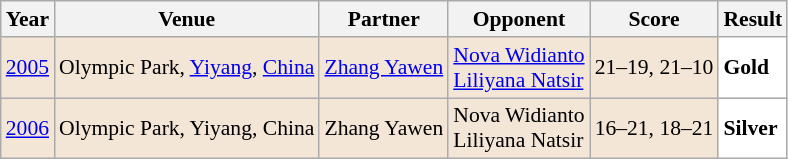<table class="sortable wikitable" style="font-size: 90%;">
<tr>
<th>Year</th>
<th>Venue</th>
<th>Partner</th>
<th>Opponent</th>
<th>Score</th>
<th>Result</th>
</tr>
<tr style="background:#F3E6D7">
<td align="center"><a href='#'>2005</a></td>
<td align="left">Olympic Park, <a href='#'>Yiyang</a>, <a href='#'>China</a></td>
<td align="left"> <a href='#'>Zhang Yawen</a></td>
<td align="left"> <a href='#'>Nova Widianto</a> <br>  <a href='#'>Liliyana Natsir</a></td>
<td align="left">21–19, 21–10</td>
<td style="text-align:left; background:white"> <strong>Gold</strong></td>
</tr>
<tr style="background:#F3E6D7">
<td align="center"><a href='#'>2006</a></td>
<td align="left">Olympic Park, Yiyang, China</td>
<td align="left"> Zhang Yawen</td>
<td align="left"> Nova Widianto <br>  Liliyana Natsir</td>
<td align="left">16–21, 18–21</td>
<td style="text-align:left; background:white"> <strong>Silver</strong></td>
</tr>
</table>
